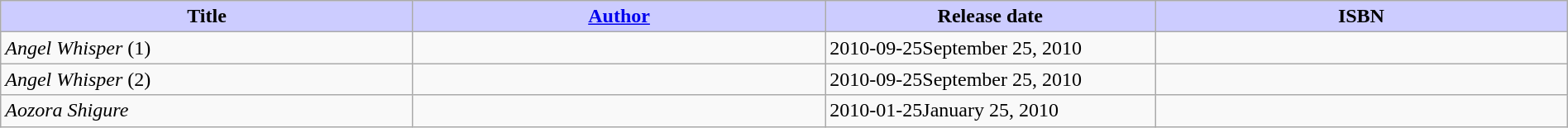<table class="wikitable" style="width: 100%;">
<tr>
<th width=25% style="background:#ccf;">Title</th>
<th width=25% style="background:#ccf;"><a href='#'>Author</a></th>
<th width=20% style="background:#ccf;">Release date</th>
<th width=25% style="background:#ccf;">ISBN</th>
</tr>
<tr>
<td><em>Angel Whisper</em> (1)</td>
<td></td>
<td><span>2010-09-25</span>September 25, 2010</td>
<td></td>
</tr>
<tr>
<td><em>Angel Whisper</em> (2)</td>
<td></td>
<td><span>2010-09-25</span>September 25, 2010</td>
<td></td>
</tr>
<tr>
<td><em>Aozora Shigure</em></td>
<td></td>
<td><span>2010-01-25</span>January 25, 2010</td>
<td></td>
</tr>
</table>
